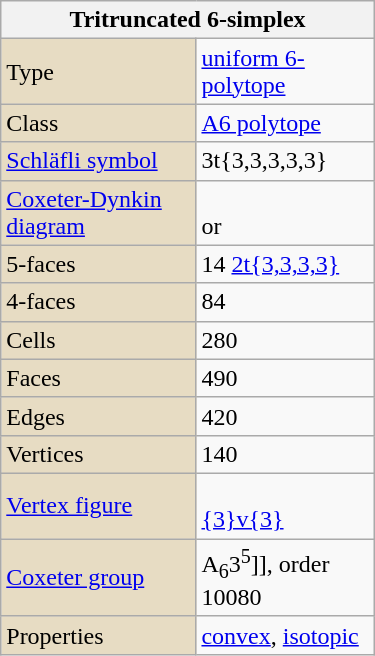<table class="wikitable" align="right" style="margin-left:10px" width="250">
<tr>
<th bgcolor=#e7dcc3 colspan=2>Tritruncated 6-simplex</th>
</tr>
<tr>
<td bgcolor=#e7dcc3>Type</td>
<td><a href='#'>uniform 6-polytope</a></td>
</tr>
<tr>
<td bgcolor=#e7dcc3>Class</td>
<td><a href='#'>A6 polytope</a></td>
</tr>
<tr>
<td bgcolor=#e7dcc3><a href='#'>Schläfli symbol</a></td>
<td>3t{3,3,3,3,3}</td>
</tr>
<tr>
<td bgcolor=#e7dcc3><a href='#'>Coxeter-Dynkin diagram</a></td>
<td><br>or </td>
</tr>
<tr>
<td bgcolor=#e7dcc3>5-faces</td>
<td>14 <a href='#'>2t{3,3,3,3}</a></td>
</tr>
<tr>
<td bgcolor=#e7dcc3>4-faces</td>
<td>84</td>
</tr>
<tr>
<td bgcolor=#e7dcc3>Cells</td>
<td>280</td>
</tr>
<tr>
<td bgcolor=#e7dcc3>Faces</td>
<td>490</td>
</tr>
<tr>
<td bgcolor=#e7dcc3>Edges</td>
<td>420</td>
</tr>
<tr>
<td bgcolor=#e7dcc3>Vertices</td>
<td>140</td>
</tr>
<tr>
<td bgcolor=#e7dcc3><a href='#'>Vertex figure</a></td>
<td><br><a href='#'>{3}v{3}</a></td>
</tr>
<tr>
<td bgcolor=#e7dcc3><a href='#'>Coxeter group</a></td>
<td>A<sub>6</sub>3<sup>5</sup>]], order 10080</td>
</tr>
<tr>
<td bgcolor=#e7dcc3>Properties</td>
<td><a href='#'>convex</a>, <a href='#'>isotopic</a></td>
</tr>
</table>
